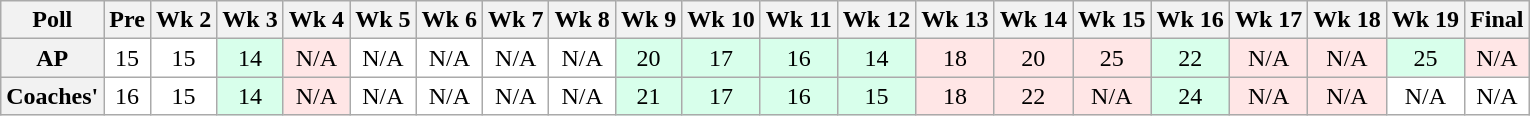<table class="wikitable" style="white-space:nowrap;">
<tr>
<th>Poll</th>
<th>Pre</th>
<th>Wk 2</th>
<th>Wk 3</th>
<th>Wk 4</th>
<th>Wk 5</th>
<th>Wk 6</th>
<th>Wk 7</th>
<th>Wk 8</th>
<th>Wk 9</th>
<th>Wk 10</th>
<th>Wk 11</th>
<th>Wk 12</th>
<th>Wk 13</th>
<th>Wk 14</th>
<th>Wk 15</th>
<th>Wk 16</th>
<th>Wk 17</th>
<th>Wk 18</th>
<th>Wk 19</th>
<th>Final</th>
</tr>
<tr style="text-align:center;">
<th>AP</th>
<td style="background:#FFF;">15</td>
<td style="background:#FFF;">15</td>
<td style="background:#D8FFEB;">14</td>
<td style="background:#FFE6E6;">N/A</td>
<td style="background:#FFF;">N/A</td>
<td style="background:#FFF;">N/A</td>
<td style="background:#FFF;">N/A</td>
<td style="background:#FFF;">N/A</td>
<td style="background:#D8FFEB;">20</td>
<td style="background:#D8FFEB;">17</td>
<td style="background:#D8FFEB;">16</td>
<td style="background:#D8FFEB;">14</td>
<td style="background:#FFE6E6;">18</td>
<td style="background:#FFE6E6;">20</td>
<td style="background:#FFE6E6;">25</td>
<td style="background:#D8FFEB;">22</td>
<td style="background:#FFE6E6;">N/A</td>
<td style="background:#FFE6E6;">N/A</td>
<td style="background:#D8FFEB;">25</td>
<td style="background:#FFE6E6;">N/A</td>
</tr>
<tr style="text-align:center;">
<th>Coaches'</th>
<td style="background:#FFF;">16</td>
<td style="background:#FFF;">15</td>
<td style="background:#D8FFEB;">14</td>
<td style="background:#FFE6E6;">N/A</td>
<td style="background:#FFF;">N/A</td>
<td style="background:#FFF;">N/A</td>
<td style="background:#FFF;">N/A</td>
<td style="background:#FFF;">N/A</td>
<td style="background:#D8FFEB;">21</td>
<td style="background:#D8FFEB;">17</td>
<td style="background:#D8FFEB;">16</td>
<td style="background:#D8FFEB;">15</td>
<td style="background:#FFE6E6;">18</td>
<td style="background:#FFE6E6;">22</td>
<td style="background:#FFE6E6;">N/A</td>
<td style="background:#D8FFEB;">24</td>
<td style="background:#FFE6E6;">N/A</td>
<td style="background:#FFE6E6;">N/A</td>
<td style="background:#FFF;">N/A</td>
<td style="background:#FFF;">N/A</td>
</tr>
</table>
